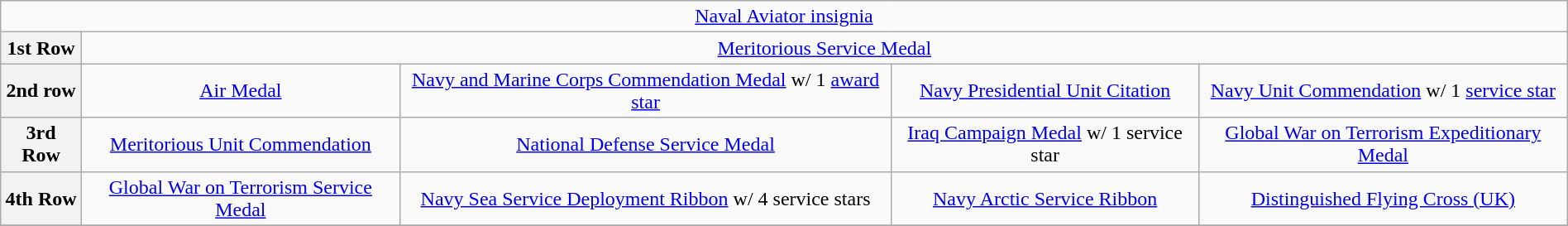<table class="wikitable" style="margin:1em auto; text-align:center;">
<tr>
<td colspan="5"><a href='#'>Naval Aviator insignia</a></td>
</tr>
<tr>
<th>1st Row</th>
<td colspan="4"><a href='#'>Meritorious Service Medal</a></td>
</tr>
<tr>
<th>2nd row</th>
<td><a href='#'>Air Medal</a></td>
<td><a href='#'>Navy and Marine Corps Commendation Medal</a> w/ 1 <a href='#'>award star</a></td>
<td><a href='#'>Navy Presidential Unit Citation</a></td>
<td><a href='#'>Navy Unit Commendation</a> w/ 1 <a href='#'>service star</a></td>
</tr>
<tr>
<th>3rd Row</th>
<td><a href='#'>Meritorious Unit Commendation</a></td>
<td><a href='#'>National Defense Service Medal</a></td>
<td><a href='#'>Iraq Campaign Medal</a> w/ 1 service star</td>
<td><a href='#'>Global War on Terrorism Expeditionary Medal</a></td>
</tr>
<tr>
<th>4th Row</th>
<td><a href='#'>Global War on Terrorism Service Medal</a></td>
<td><a href='#'>Navy Sea Service Deployment Ribbon</a> w/ 4 service stars</td>
<td><a href='#'>Navy Arctic Service Ribbon</a></td>
<td><a href='#'>Distinguished Flying Cross (UK)</a></td>
</tr>
<tr>
</tr>
</table>
